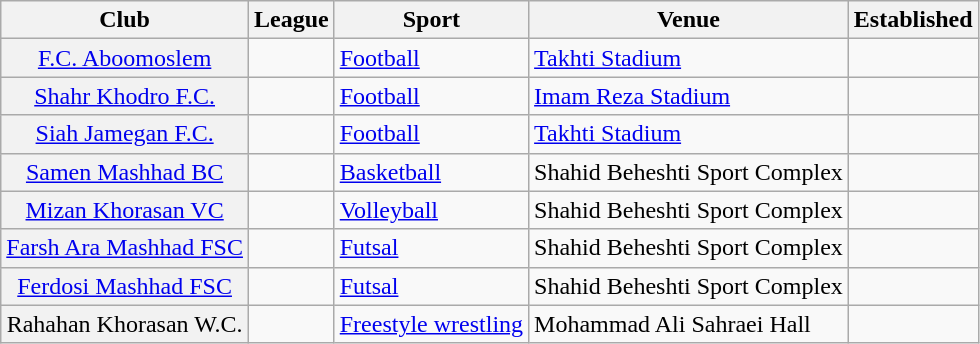<table class="wikitable sortable">
<tr>
<th scope="col">Club</th>
<th scope="col">League</th>
<th scope="col">Sport</th>
<th scope="col">Venue</th>
<th scope="col">Established</th>
</tr>
<tr>
<th scope="row" style="font-weight: normal;"><a href='#'>F.C. Aboomoslem</a></th>
<td></td>
<td><a href='#'>Football</a></td>
<td><a href='#'>Takhti Stadium</a></td>
<td></td>
</tr>
<tr>
<th scope="row" style="font-weight: normal;"><a href='#'>Shahr Khodro F.C.</a></th>
<td></td>
<td><a href='#'>Football</a></td>
<td><a href='#'>Imam Reza Stadium</a></td>
<td></td>
</tr>
<tr>
<th scope="row" style="font-weight: normal;"><a href='#'>Siah Jamegan F.C.</a></th>
<td></td>
<td><a href='#'>Football</a></td>
<td><a href='#'>Takhti Stadium</a></td>
<td></td>
</tr>
<tr>
<th scope="row" style="font-weight: normal;"><a href='#'>Samen Mashhad BC</a></th>
<td></td>
<td><a href='#'>Basketball</a></td>
<td>Shahid Beheshti Sport Complex</td>
<td></td>
</tr>
<tr>
<th scope="row" style="font-weight: normal;"><a href='#'>Mizan Khorasan VC</a></th>
<td></td>
<td><a href='#'>Volleyball</a></td>
<td>Shahid Beheshti Sport Complex</td>
<td></td>
</tr>
<tr>
<th scope="row" style="font-weight: normal;"><a href='#'>Farsh Ara Mashhad FSC</a></th>
<td></td>
<td><a href='#'>Futsal</a></td>
<td>Shahid Beheshti Sport Complex</td>
<td></td>
</tr>
<tr>
<th scope="row" style="font-weight: normal;"><a href='#'>Ferdosi Mashhad FSC</a></th>
<td></td>
<td><a href='#'>Futsal</a></td>
<td>Shahid Beheshti Sport Complex</td>
<td></td>
</tr>
<tr>
<th scope="row" style="font-weight: normal;">Rahahan Khorasan W.C.</th>
<td></td>
<td><a href='#'>Freestyle wrestling</a></td>
<td>Mohammad Ali Sahraei Hall</td>
<td></td>
</tr>
</table>
